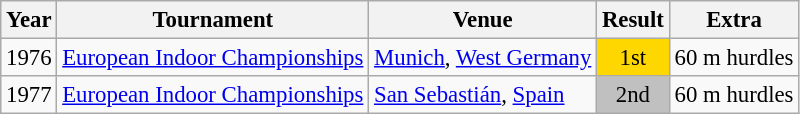<table class="wikitable" style="font-size: 95%;">
<tr>
<th>Year</th>
<th>Tournament</th>
<th>Venue</th>
<th>Result</th>
<th>Extra</th>
</tr>
<tr>
<td>1976</td>
<td><a href='#'>European Indoor Championships</a></td>
<td><a href='#'>Munich</a>, <a href='#'>West Germany</a></td>
<td style="background-color:gold" align="center">1st</td>
<td>60 m hurdles</td>
</tr>
<tr>
<td>1977</td>
<td><a href='#'>European Indoor Championships</a></td>
<td><a href='#'>San Sebastián</a>, <a href='#'>Spain</a></td>
<td bgcolor="silver" align="center">2nd</td>
<td>60 m hurdles</td>
</tr>
</table>
